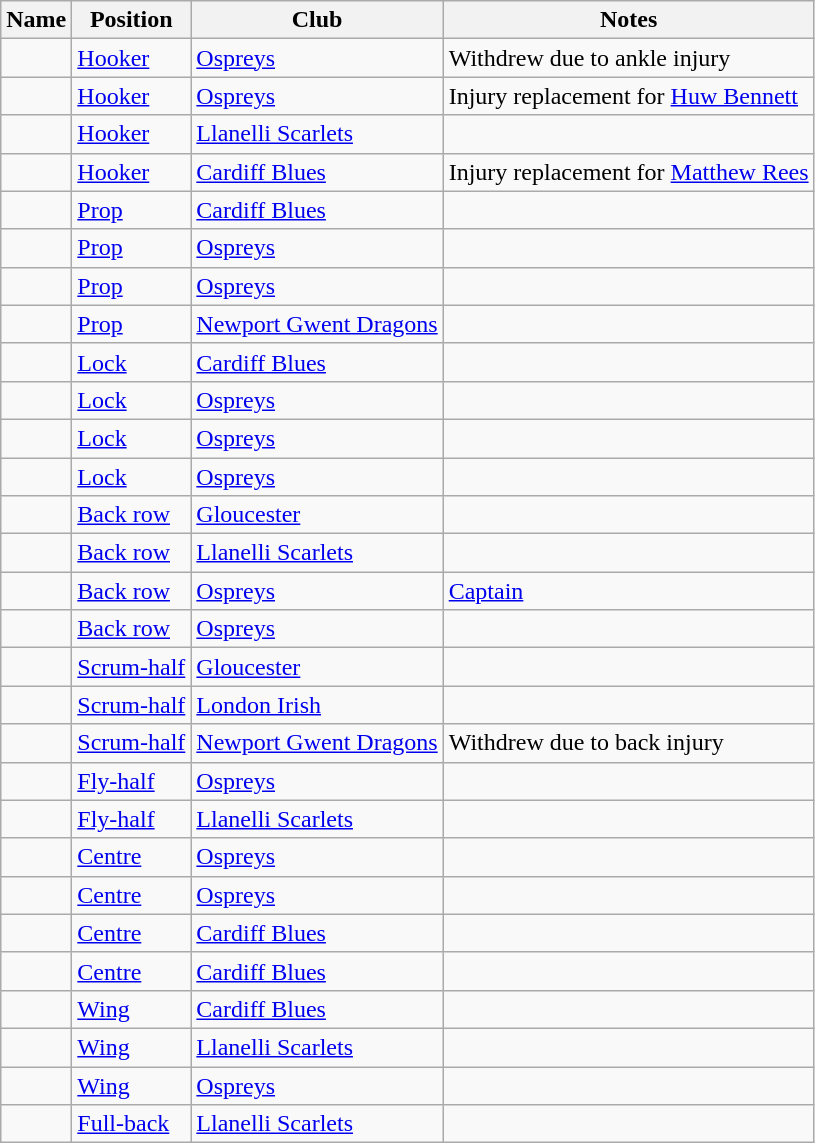<table class="wikitable sortable">
<tr>
<th>Name</th>
<th>Position</th>
<th>Club</th>
<th class="unsortable">Notes</th>
</tr>
<tr>
<td></td>
<td><a href='#'>Hooker</a></td>
<td><a href='#'>Ospreys</a></td>
<td>Withdrew due to ankle injury</td>
</tr>
<tr>
<td></td>
<td><a href='#'>Hooker</a></td>
<td><a href='#'>Ospreys</a></td>
<td>Injury replacement for <a href='#'>Huw Bennett</a></td>
</tr>
<tr>
<td></td>
<td><a href='#'>Hooker</a></td>
<td><a href='#'>Llanelli Scarlets</a></td>
<td></td>
</tr>
<tr>
<td></td>
<td><a href='#'>Hooker</a></td>
<td><a href='#'>Cardiff Blues</a></td>
<td>Injury replacement for <a href='#'>Matthew Rees</a></td>
</tr>
<tr>
<td></td>
<td><a href='#'>Prop</a></td>
<td><a href='#'>Cardiff Blues</a></td>
<td></td>
</tr>
<tr>
<td></td>
<td><a href='#'>Prop</a></td>
<td><a href='#'>Ospreys</a></td>
<td></td>
</tr>
<tr>
<td></td>
<td><a href='#'>Prop</a></td>
<td><a href='#'>Ospreys</a></td>
<td></td>
</tr>
<tr>
<td></td>
<td><a href='#'>Prop</a></td>
<td><a href='#'>Newport Gwent Dragons</a></td>
<td></td>
</tr>
<tr>
<td></td>
<td><a href='#'>Lock</a></td>
<td><a href='#'>Cardiff Blues</a></td>
<td></td>
</tr>
<tr>
<td></td>
<td><a href='#'>Lock</a></td>
<td><a href='#'>Ospreys</a></td>
<td></td>
</tr>
<tr>
<td></td>
<td><a href='#'>Lock</a></td>
<td><a href='#'>Ospreys</a></td>
<td></td>
</tr>
<tr>
<td></td>
<td><a href='#'>Lock</a></td>
<td><a href='#'>Ospreys</a></td>
<td></td>
</tr>
<tr>
<td></td>
<td><a href='#'>Back row</a></td>
<td><a href='#'>Gloucester</a></td>
<td></td>
</tr>
<tr>
<td></td>
<td><a href='#'>Back row</a></td>
<td><a href='#'>Llanelli Scarlets</a></td>
<td></td>
</tr>
<tr>
<td></td>
<td><a href='#'>Back row</a></td>
<td><a href='#'>Ospreys</a></td>
<td><a href='#'>Captain</a></td>
</tr>
<tr>
<td></td>
<td><a href='#'>Back row</a></td>
<td><a href='#'>Ospreys</a></td>
<td></td>
</tr>
<tr>
<td></td>
<td><a href='#'>Scrum-half</a></td>
<td><a href='#'>Gloucester</a></td>
<td></td>
</tr>
<tr>
<td></td>
<td><a href='#'>Scrum-half</a></td>
<td><a href='#'>London Irish</a></td>
<td></td>
</tr>
<tr>
<td></td>
<td><a href='#'>Scrum-half</a></td>
<td><a href='#'>Newport Gwent Dragons</a></td>
<td>Withdrew due to back injury</td>
</tr>
<tr>
<td></td>
<td><a href='#'>Fly-half</a></td>
<td><a href='#'>Ospreys</a></td>
<td></td>
</tr>
<tr>
<td></td>
<td><a href='#'>Fly-half</a></td>
<td><a href='#'>Llanelli Scarlets</a></td>
<td></td>
</tr>
<tr>
<td></td>
<td><a href='#'>Centre</a></td>
<td><a href='#'>Ospreys</a></td>
<td></td>
</tr>
<tr>
<td></td>
<td><a href='#'>Centre</a></td>
<td><a href='#'>Ospreys</a></td>
<td></td>
</tr>
<tr>
<td></td>
<td><a href='#'>Centre</a></td>
<td><a href='#'>Cardiff Blues</a></td>
<td></td>
</tr>
<tr>
<td></td>
<td><a href='#'>Centre</a></td>
<td><a href='#'>Cardiff Blues</a></td>
<td></td>
</tr>
<tr>
<td></td>
<td><a href='#'>Wing</a></td>
<td><a href='#'>Cardiff Blues</a></td>
<td></td>
</tr>
<tr>
<td></td>
<td><a href='#'>Wing</a></td>
<td><a href='#'>Llanelli Scarlets</a></td>
<td></td>
</tr>
<tr>
<td></td>
<td><a href='#'>Wing</a></td>
<td><a href='#'>Ospreys</a></td>
<td></td>
</tr>
<tr>
<td></td>
<td><a href='#'>Full-back</a></td>
<td><a href='#'>Llanelli Scarlets</a></td>
<td></td>
</tr>
</table>
